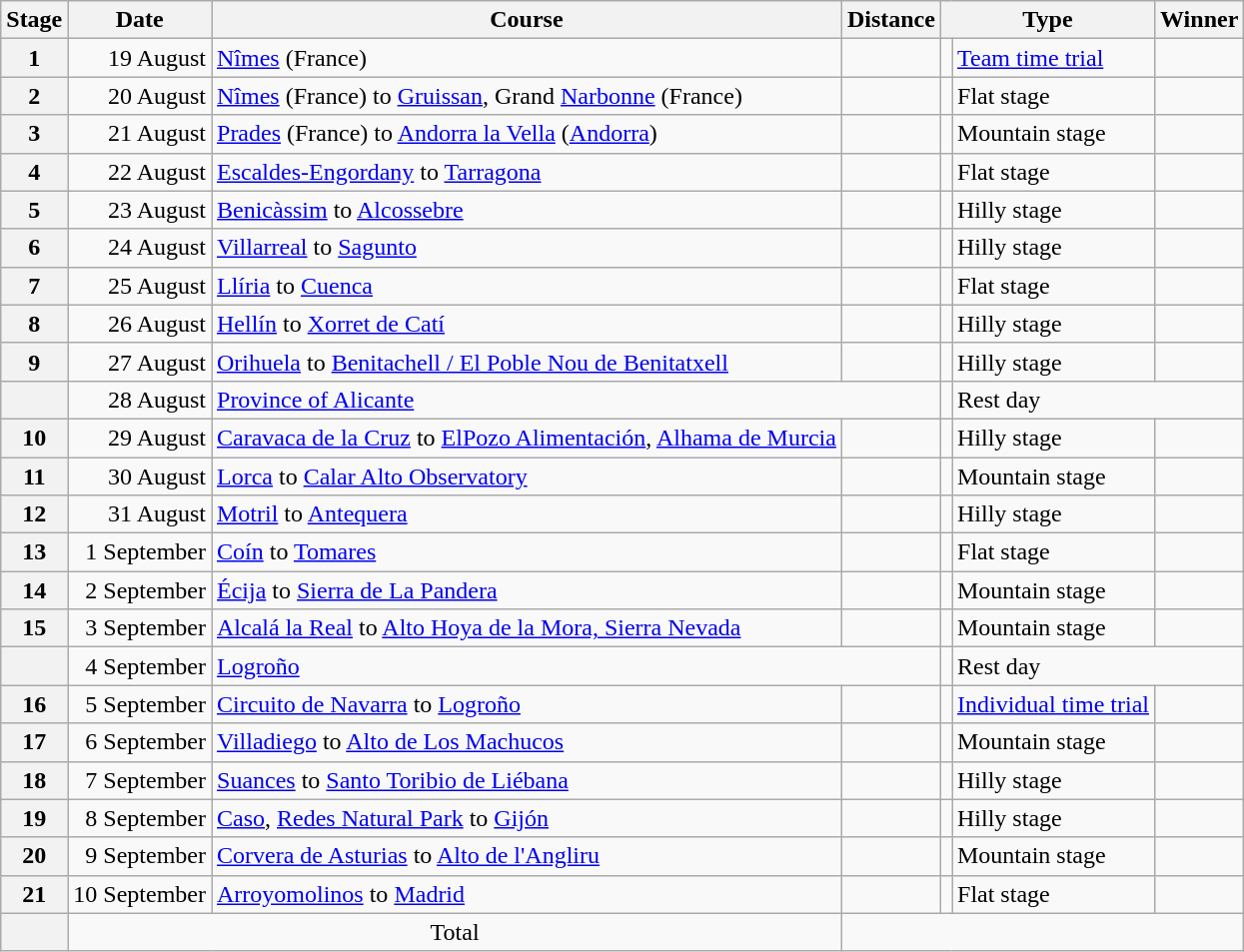<table class="wikitable">
<tr>
<th scope="col">Stage</th>
<th scope="col">Date</th>
<th scope="col">Course</th>
<th scope="col">Distance</th>
<th scope="col" colspan="2">Type</th>
<th scope="col">Winner</th>
</tr>
<tr>
<th scope="row">1</th>
<td style="text-align:right">19 August</td>
<td><a href='#'>Nîmes</a> (France)</td>
<td style="text-align:center;"></td>
<td></td>
<td><a href='#'>Team time trial</a></td>
<td> </td>
</tr>
<tr>
<th scope="row">2</th>
<td style="text-align:right">20 August</td>
<td><a href='#'>Nîmes</a> (France) to <a href='#'>Gruissan</a>, Grand <a href='#'>Narbonne</a> (France)</td>
<td style="text-align:center;"></td>
<td></td>
<td>Flat stage</td>
<td></td>
</tr>
<tr>
<th scope="row">3</th>
<td style="text-align:right">21 August</td>
<td><a href='#'>Prades</a> (France) to <a href='#'>Andorra la Vella</a> (<a href='#'>Andorra</a>)</td>
<td style="text-align:center;"></td>
<td></td>
<td>Mountain stage</td>
<td></td>
</tr>
<tr>
<th scope="row">4</th>
<td style="text-align:right">22 August</td>
<td><a href='#'>Escaldes-Engordany</a> to <a href='#'>Tarragona</a></td>
<td style="text-align:center;"></td>
<td></td>
<td>Flat stage</td>
<td></td>
</tr>
<tr>
<th scope="row">5</th>
<td style="text-align:right">23 August</td>
<td><a href='#'>Benicàssim</a> to <a href='#'>Alcossebre</a></td>
<td style="text-align:center;"></td>
<td></td>
<td>Hilly stage</td>
<td></td>
</tr>
<tr>
<th scope="row">6</th>
<td style="text-align:right">24 August</td>
<td><a href='#'>Villarreal</a> to <a href='#'>Sagunto</a></td>
<td style="text-align:center;"></td>
<td></td>
<td>Hilly stage</td>
<td></td>
</tr>
<tr>
<th scope="row">7</th>
<td style="text-align:right">25 August</td>
<td><a href='#'>Llíria</a> to <a href='#'>Cuenca</a></td>
<td style="text-align:center;"></td>
<td></td>
<td>Flat stage</td>
<td></td>
</tr>
<tr>
<th scope="row">8</th>
<td style="text-align:right">26 August</td>
<td><a href='#'>Hellín</a> to <a href='#'>Xorret de Catí</a></td>
<td style="text-align:center;"></td>
<td></td>
<td>Hilly stage</td>
<td></td>
</tr>
<tr>
<th scope="row">9</th>
<td style="text-align:right">27 August</td>
<td><a href='#'>Orihuela</a> to <a href='#'>Benitachell / El Poble Nou de Benitatxell</a></td>
<td style="text-align:center;"></td>
<td></td>
<td>Hilly stage</td>
<td></td>
</tr>
<tr>
<th></th>
<td style="text-align:right">28 August</td>
<td colspan="2" style="text-align:left;"><a href='#'>Province of Alicante</a></td>
<td></td>
<td colspan="2">Rest day</td>
</tr>
<tr>
<th scope="row">10</th>
<td style="text-align:right">29 August</td>
<td><a href='#'>Caravaca de la Cruz</a> to <a href='#'>ElPozo Alimentación</a>, <a href='#'>Alhama de Murcia</a></td>
<td style="text-align:center;"></td>
<td></td>
<td>Hilly stage</td>
<td></td>
</tr>
<tr>
<th scope="row">11</th>
<td style="text-align:right">30 August</td>
<td><a href='#'>Lorca</a> to <a href='#'>Calar Alto Observatory</a></td>
<td style="text-align:center;"></td>
<td></td>
<td>Mountain stage</td>
<td></td>
</tr>
<tr>
<th scope="row">12</th>
<td style="text-align:right">31 August</td>
<td><a href='#'>Motril</a> to <a href='#'>Antequera</a></td>
<td style="text-align:center;"></td>
<td></td>
<td>Hilly stage</td>
<td></td>
</tr>
<tr>
<th scope="row">13</th>
<td style="text-align:right">1 September</td>
<td><a href='#'>Coín</a> to <a href='#'>Tomares</a></td>
<td style="text-align:center;"></td>
<td></td>
<td>Flat stage</td>
<td></td>
</tr>
<tr>
<th scope="row">14</th>
<td style="text-align:right">2 September</td>
<td><a href='#'>Écija</a> to <a href='#'>Sierra de La Pandera</a></td>
<td style="text-align:center;"></td>
<td></td>
<td>Mountain stage</td>
<td></td>
</tr>
<tr>
<th scope="row">15</th>
<td style="text-align:right">3 September</td>
<td><a href='#'>Alcalá la Real</a> to <a href='#'>Alto Hoya de la Mora, Sierra Nevada</a></td>
<td style="text-align:center;"></td>
<td></td>
<td>Mountain stage</td>
<td></td>
</tr>
<tr>
<th></th>
<td style="text-align:right">4 September</td>
<td colspan="2" style="text-align:left;"><a href='#'>Logroño</a></td>
<td></td>
<td colspan="2">Rest day</td>
</tr>
<tr>
<th scope="row">16</th>
<td style="text-align:right">5 September</td>
<td><a href='#'>Circuito de Navarra</a> to <a href='#'>Logroño</a></td>
<td style="text-align:center;"></td>
<td></td>
<td><a href='#'>Individual time trial</a></td>
<td></td>
</tr>
<tr>
<th scope="row">17</th>
<td style="text-align:right">6 September</td>
<td><a href='#'>Villadiego</a> to <a href='#'>Alto de Los Machucos</a></td>
<td style="text-align:center;"></td>
<td></td>
<td>Mountain stage</td>
<td><s></s></td>
</tr>
<tr>
<th scope="row">18</th>
<td style="text-align:right">7 September</td>
<td><a href='#'>Suances</a> to <a href='#'>Santo Toribio de Liébana</a></td>
<td style="text-align:center;"></td>
<td></td>
<td>Hilly stage</td>
<td></td>
</tr>
<tr>
<th scope="row">19</th>
<td style="text-align:right">8 September</td>
<td><a href='#'>Caso</a>, <a href='#'>Redes Natural Park</a> to <a href='#'>Gijón</a></td>
<td style="text-align:center;"></td>
<td></td>
<td>Hilly stage</td>
<td></td>
</tr>
<tr>
<th scope="row">20</th>
<td style="text-align:right">9 September</td>
<td><a href='#'>Corvera de Asturias</a> to <a href='#'>Alto de l'Angliru</a></td>
<td style="text-align:center;"></td>
<td></td>
<td>Mountain stage</td>
<td></td>
</tr>
<tr>
<th scope="row">21</th>
<td style="text-align:right">10 September</td>
<td><a href='#'>Arroyomolinos</a> to <a href='#'>Madrid</a></td>
<td style="text-align:center;"></td>
<td></td>
<td>Flat stage</td>
<td></td>
</tr>
<tr>
<th scope="row"></th>
<td colspan="2" style="text-align:center">Total</td>
<td colspan="5" style="text-align:center"></td>
</tr>
</table>
